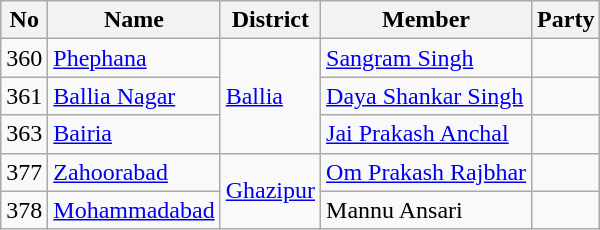<table class ="wikitable sortable">
<tr>
<th>No</th>
<th>Name</th>
<th>District</th>
<th>Member</th>
<th colspan=2>Party</th>
</tr>
<tr>
<td>360</td>
<td><a href='#'>Phephana</a></td>
<td rowspan="3"><a href='#'>Ballia</a></td>
<td><a href='#'>Sangram Singh</a></td>
<td></td>
</tr>
<tr>
<td>361</td>
<td><a href='#'>Ballia Nagar</a></td>
<td><a href='#'>Daya Shankar Singh</a></td>
<td></td>
</tr>
<tr>
<td>363</td>
<td><a href='#'>Bairia</a></td>
<td><a href='#'>Jai Prakash Anchal</a></td>
<td></td>
</tr>
<tr>
<td>377</td>
<td><a href='#'>Zahoorabad</a></td>
<td rowspan="2"><a href='#'>Ghazipur</a></td>
<td><a href='#'>Om Prakash Rajbhar</a></td>
<td></td>
</tr>
<tr>
<td>378</td>
<td><a href='#'>Mohammadabad</a></td>
<td>Mannu Ansari</td>
<td></td>
</tr>
</table>
